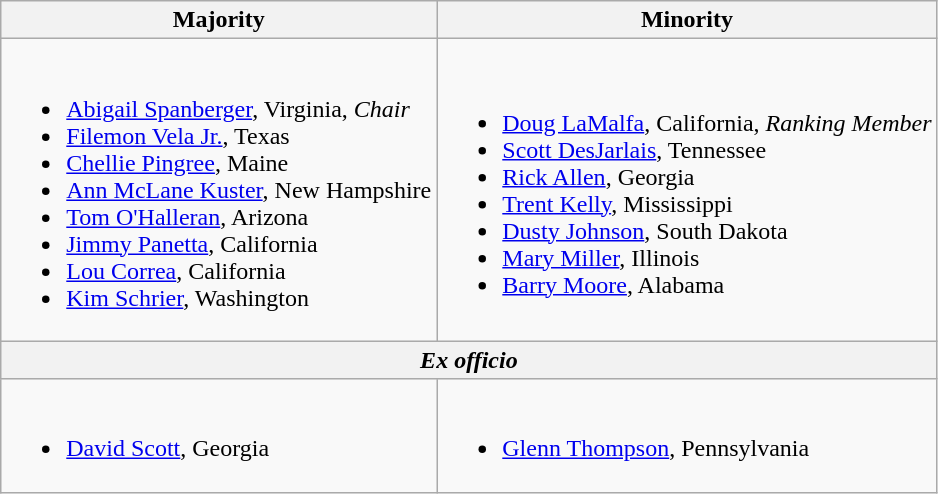<table class=wikitable>
<tr>
<th>Majority</th>
<th>Minority</th>
</tr>
<tr>
<td><br><ul><li><a href='#'>Abigail Spanberger</a>, Virginia, <em>Chair</em></li><li><a href='#'>Filemon Vela Jr.</a>, Texas</li><li><a href='#'>Chellie Pingree</a>, Maine</li><li><a href='#'>Ann McLane Kuster</a>, New Hampshire</li><li><a href='#'>Tom O'Halleran</a>, Arizona</li><li><a href='#'>Jimmy Panetta</a>, California</li><li><a href='#'>Lou Correa</a>, California</li><li><a href='#'>Kim Schrier</a>, Washington</li></ul></td>
<td><br><ul><li><a href='#'>Doug LaMalfa</a>, California, <em>Ranking Member</em></li><li><a href='#'>Scott DesJarlais</a>, Tennessee</li><li><a href='#'>Rick Allen</a>, Georgia</li><li><a href='#'>Trent Kelly</a>, Mississippi</li><li><a href='#'>Dusty Johnson</a>, South Dakota</li><li><a href='#'>Mary Miller</a>, Illinois</li><li><a href='#'>Barry Moore</a>, Alabama</li></ul></td>
</tr>
<tr>
<th colspan=2><em>Ex officio</em></th>
</tr>
<tr>
<td><br><ul><li><a href='#'>David Scott</a>, Georgia</li></ul></td>
<td><br><ul><li><a href='#'>Glenn Thompson</a>, Pennsylvania</li></ul></td>
</tr>
</table>
